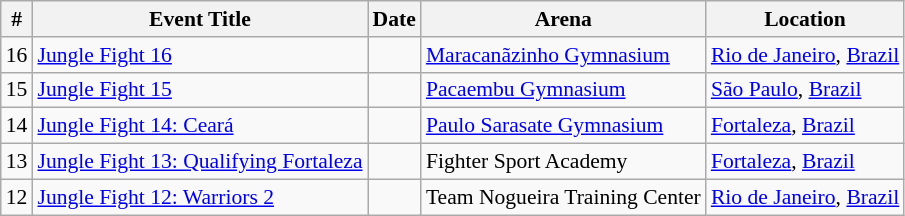<table class="sortable wikitable succession-box" style="font-size:90%;">
<tr>
<th scope="col">#</th>
<th scope="col">Event Title</th>
<th scope="col">Date</th>
<th scope="col">Arena</th>
<th scope="col">Location</th>
</tr>
<tr>
<td align=center>16</td>
<td><a href='#'>Jungle Fight 16</a></td>
<td></td>
<td><a href='#'>Maracanãzinho Gymnasium</a></td>
<td><a href='#'>Rio de Janeiro</a>, <a href='#'>Brazil</a></td>
</tr>
<tr>
<td align=center>15</td>
<td><a href='#'>Jungle Fight 15</a></td>
<td></td>
<td><a href='#'>Pacaembu Gymnasium</a></td>
<td><a href='#'>São Paulo</a>, <a href='#'>Brazil</a></td>
</tr>
<tr>
<td align=center>14</td>
<td><a href='#'>Jungle Fight 14: Ceará</a></td>
<td></td>
<td><a href='#'>Paulo Sarasate Gymnasium</a></td>
<td><a href='#'>Fortaleza</a>, <a href='#'>Brazil</a></td>
</tr>
<tr>
<td align=center>13</td>
<td><a href='#'>Jungle Fight 13: Qualifying Fortaleza</a></td>
<td></td>
<td>Fighter Sport Academy</td>
<td><a href='#'>Fortaleza</a>, <a href='#'>Brazil</a></td>
</tr>
<tr>
<td align=center>12</td>
<td><a href='#'>Jungle Fight 12: Warriors 2</a></td>
<td></td>
<td>Team Nogueira Training Center</td>
<td><a href='#'>Rio de Janeiro</a>, <a href='#'>Brazil</a></td>
</tr>
</table>
